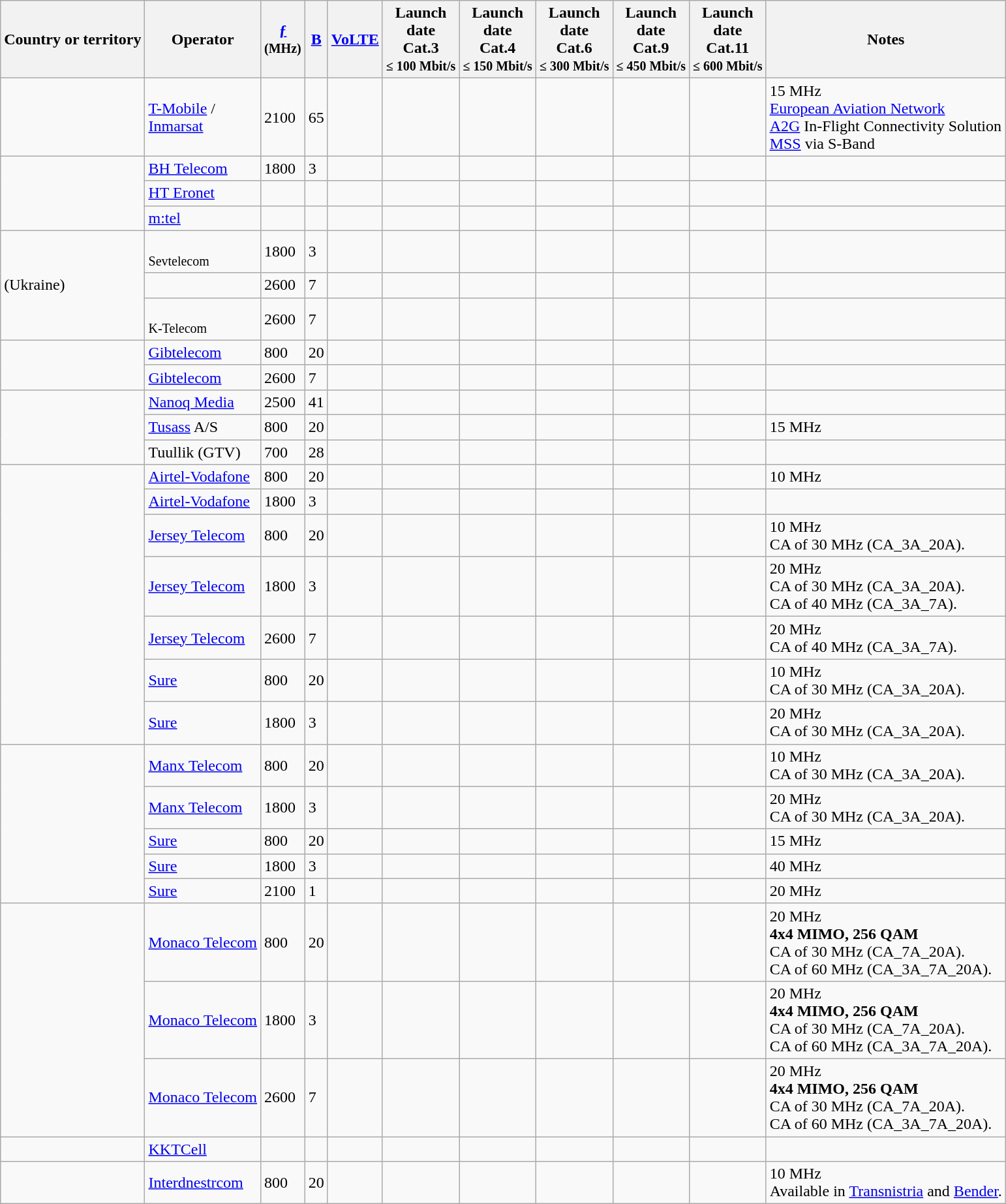<table class="wikitable sortable sticky-header sort-under">
<tr>
<th>Country or territory</th>
<th>Operator</th>
<th><a href='#'>ƒ</a><br><small>(MHz)</small></th>
<th><a href='#'>B</a></th>
<th><a href='#'>VoLTE</a></th>
<th>Launch<br>date<br>Cat.3<br><small>≤ 100 Mbit/s</small></th>
<th>Launch<br>date<br>Cat.4<br><small>≤ 150 Mbit/s</small></th>
<th>Launch<br>date<br>Cat.6<br><small>≤ 300 Mbit/s</small></th>
<th>Launch<br>date<br>Cat.9<br><small>≤ 450 Mbit/s</small></th>
<th>Launch<br>date<br>Cat.11<br><small>≤ 600 Mbit/s</small></th>
<th>Notes</th>
</tr>
<tr>
<td></td>
<td><a href='#'>T-Mobile</a> /<br><a href='#'>Inmarsat</a></td>
<td>2100</td>
<td>65</td>
<td></td>
<td></td>
<td></td>
<td></td>
<td></td>
<td></td>
<td>15 MHz <br><a href='#'>European Aviation Network</a><br><a href='#'>A2G</a> In-Flight Connectivity Solution<br><a href='#'>MSS</a> via S-Band</td>
</tr>
<tr>
<td rowspan="3"></td>
<td><a href='#'>BH Telecom</a></td>
<td>1800 </td>
<td>3 </td>
<td></td>
<td></td>
<td></td>
<td></td>
<td></td>
<td></td>
<td></td>
</tr>
<tr>
<td><a href='#'>HT Eronet</a></td>
<td></td>
<td></td>
<td></td>
<td></td>
<td></td>
<td></td>
<td></td>
<td></td>
<td></td>
</tr>
<tr>
<td><a href='#'>m:tel</a></td>
<td></td>
<td></td>
<td></td>
<td></td>
<td></td>
<td></td>
<td></td>
<td></td>
<td></td>
</tr>
<tr>
<td rowspan="3"> (Ukraine)</td>
<td><br><small>Sevtelecom</small></td>
<td>1800</td>
<td>3</td>
<td></td>
<td></td>
<td></td>
<td></td>
<td></td>
<td></td>
<td></td>
</tr>
<tr>
<td></td>
<td>2600</td>
<td>7</td>
<td></td>
<td></td>
<td></td>
<td></td>
<td></td>
<td></td>
<td></td>
</tr>
<tr>
<td><br><small>K-Telecom</small></td>
<td>2600</td>
<td>7</td>
<td></td>
<td></td>
<td></td>
<td></td>
<td></td>
<td></td>
<td></td>
</tr>
<tr>
<td rowspan="2"></td>
<td><a href='#'>Gibtelecom</a></td>
<td>800</td>
<td>20</td>
<td></td>
<td></td>
<td></td>
<td></td>
<td></td>
<td></td>
<td></td>
</tr>
<tr>
<td><a href='#'>Gibtelecom</a></td>
<td>2600</td>
<td>7</td>
<td></td>
<td></td>
<td></td>
<td></td>
<td></td>
<td></td>
<td></td>
</tr>
<tr>
<td rowspan="3"></td>
<td><a href='#'>Nanoq Media</a></td>
<td>2500</td>
<td>41</td>
<td></td>
<td></td>
<td></td>
<td></td>
<td></td>
<td></td>
<td></td>
</tr>
<tr>
<td><a href='#'>Tusass</a> A/S</td>
<td>800</td>
<td>20</td>
<td></td>
<td></td>
<td></td>
<td></td>
<td></td>
<td></td>
<td>15 MHz </td>
</tr>
<tr>
<td>Tuullik (GTV)</td>
<td>700</td>
<td>28</td>
<td></td>
<td></td>
<td></td>
<td></td>
<td></td>
<td></td>
<td></td>
</tr>
<tr>
<td rowspan="7"><br></td>
<td><a href='#'>Airtel-Vodafone</a></td>
<td>800</td>
<td>20</td>
<td></td>
<td></td>
<td></td>
<td></td>
<td></td>
<td></td>
<td>10 MHz </td>
</tr>
<tr>
<td><a href='#'>Airtel-Vodafone</a></td>
<td>1800</td>
<td>3</td>
<td></td>
<td></td>
<td></td>
<td></td>
<td></td>
<td></td>
<td></td>
</tr>
<tr>
<td><a href='#'>Jersey Telecom</a></td>
<td>800</td>
<td>20</td>
<td></td>
<td><br></td>
<td></td>
<td><br></td>
<td></td>
<td></td>
<td>10 MHz <br>CA of 30 MHz (CA_3A_20A).</td>
</tr>
<tr>
<td><a href='#'>Jersey Telecom</a></td>
<td>1800</td>
<td>3</td>
<td></td>
<td><br></td>
<td></td>
<td><br></td>
<td></td>
<td></td>
<td>20 MHz <br>CA of 30 MHz (CA_3A_20A).<br>CA of 40 MHz (CA_3A_7A).</td>
</tr>
<tr>
<td><a href='#'>Jersey Telecom</a></td>
<td>2600</td>
<td>7</td>
<td></td>
<td><br></td>
<td></td>
<td><br></td>
<td></td>
<td></td>
<td>20 MHz <br>CA of 40 MHz (CA_3A_7A).</td>
</tr>
<tr>
<td><a href='#'>Sure</a></td>
<td>800</td>
<td>20</td>
<td></td>
<td> </td>
<td></td>
<td> </td>
<td></td>
<td></td>
<td>10 MHz <br>CA of 30 MHz (CA_3A_20A).</td>
</tr>
<tr>
<td><a href='#'>Sure</a></td>
<td>1800</td>
<td>3</td>
<td></td>
<td></td>
<td></td>
<td> </td>
<td></td>
<td></td>
<td>20 MHz <br>CA of 30 MHz (CA_3A_20A).</td>
</tr>
<tr>
<td rowspan="5"></td>
<td><a href='#'>Manx Telecom</a></td>
<td>800</td>
<td>20</td>
<td></td>
<td></td>
<td></td>
<td></td>
<td></td>
<td></td>
<td>10 MHz <br>CA of 30 MHz (CA_3A_20A).</td>
</tr>
<tr>
<td><a href='#'>Manx Telecom</a></td>
<td>1800</td>
<td>3</td>
<td></td>
<td></td>
<td></td>
<td></td>
<td></td>
<td></td>
<td>20 MHz <br>CA of 30 MHz (CA_3A_20A).</td>
</tr>
<tr>
<td><a href='#'>Sure</a></td>
<td>800</td>
<td>20</td>
<td></td>
<td></td>
<td></td>
<td></td>
<td></td>
<td></td>
<td>15 MHz </td>
</tr>
<tr>
<td><a href='#'>Sure</a></td>
<td>1800</td>
<td>3</td>
<td></td>
<td></td>
<td></td>
<td></td>
<td></td>
<td></td>
<td>40 MHz </td>
</tr>
<tr>
<td><a href='#'>Sure</a></td>
<td>2100</td>
<td>1</td>
<td></td>
<td></td>
<td></td>
<td></td>
<td></td>
<td></td>
<td>20 MHz </td>
</tr>
<tr>
<td rowspan="3"></td>
<td><a href='#'>Monaco Telecom</a></td>
<td>800</td>
<td>20</td>
<td></td>
<td></td>
<td></td>
<td></td>
<td></td>
<td></td>
<td>20 MHz <br><strong>4x4 MIMO, 256 QAM</strong><br>CA of 30 MHz (CA_7A_20A).<br>CA of 60 MHz (CA_3A_7A_20A).</td>
</tr>
<tr>
<td><a href='#'>Monaco Telecom</a></td>
<td>1800</td>
<td>3</td>
<td></td>
<td></td>
<td></td>
<td></td>
<td></td>
<td></td>
<td>20 MHz <br><strong>4x4 MIMO, 256 QAM</strong><br>CA of 30 MHz (CA_7A_20A).<br>CA of 60 MHz (CA_3A_7A_20A).</td>
</tr>
<tr>
<td><a href='#'>Monaco Telecom</a></td>
<td>2600</td>
<td>7</td>
<td></td>
<td></td>
<td></td>
<td></td>
<td></td>
<td></td>
<td>20 MHz <br><strong>4x4 MIMO, 256 QAM</strong><br>CA of 30 MHz (CA_7A_20A).<br>CA of 60 MHz (CA_3A_7A_20A).</td>
</tr>
<tr>
<td></td>
<td><a href='#'>KKTCell</a></td>
<td></td>
<td></td>
<td></td>
<td></td>
<td></td>
<td></td>
<td></td>
<td></td>
<td></td>
</tr>
<tr>
<td></td>
<td><a href='#'>Interdnestrcom</a></td>
<td>800</td>
<td>20</td>
<td></td>
<td></td>
<td></td>
<td></td>
<td></td>
<td></td>
<td>10 MHz <br>Available in <a href='#'>Transnistria</a> and <a href='#'>Bender</a>.</td>
</tr>
</table>
